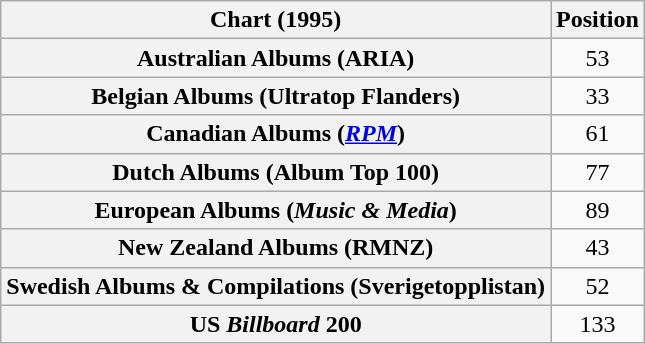<table class="wikitable sortable plainrowheaders" style="text-align:center;">
<tr>
<th scope="column">Chart (1995)</th>
<th scope="column">Position</th>
</tr>
<tr>
<th scope="row">Australian Albums (ARIA)</th>
<td>53</td>
</tr>
<tr>
<th scope="row">Belgian Albums (Ultratop Flanders)</th>
<td>33</td>
</tr>
<tr>
<th scope="row">Canadian Albums (<em><a href='#'>RPM</a></em>)</th>
<td>61</td>
</tr>
<tr>
<th scope="row">Dutch Albums (Album Top 100)</th>
<td>77</td>
</tr>
<tr>
<th scope="row">European Albums (<em>Music & Media</em>)</th>
<td>89</td>
</tr>
<tr>
<th scope="row">New Zealand Albums (RMNZ)</th>
<td>43</td>
</tr>
<tr>
<th scope="row">Swedish Albums & Compilations (Sverigetopplistan)</th>
<td>52</td>
</tr>
<tr>
<th scope="row">US <em>Billboard</em> 200</th>
<td>133</td>
</tr>
</table>
